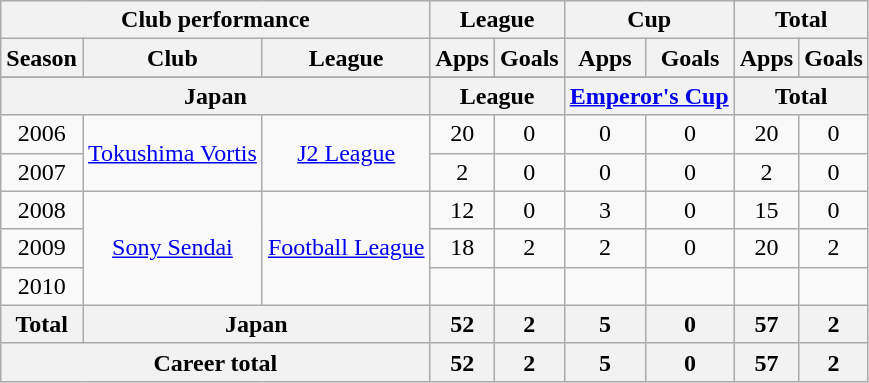<table class="wikitable" style="text-align:center">
<tr>
<th colspan=3>Club performance</th>
<th colspan=2>League</th>
<th colspan=2>Cup</th>
<th colspan=2>Total</th>
</tr>
<tr>
<th>Season</th>
<th>Club</th>
<th>League</th>
<th>Apps</th>
<th>Goals</th>
<th>Apps</th>
<th>Goals</th>
<th>Apps</th>
<th>Goals</th>
</tr>
<tr>
</tr>
<tr>
<th colspan=3>Japan</th>
<th colspan=2>League</th>
<th colspan=2><a href='#'>Emperor's Cup</a></th>
<th colspan=2>Total</th>
</tr>
<tr>
<td>2006</td>
<td rowspan="2"><a href='#'>Tokushima Vortis</a></td>
<td rowspan="2"><a href='#'>J2 League</a></td>
<td>20</td>
<td>0</td>
<td>0</td>
<td>0</td>
<td>20</td>
<td>0</td>
</tr>
<tr>
<td>2007</td>
<td>2</td>
<td>0</td>
<td>0</td>
<td>0</td>
<td>2</td>
<td>0</td>
</tr>
<tr>
<td>2008</td>
<td rowspan="3"><a href='#'>Sony Sendai</a></td>
<td rowspan="3"><a href='#'>Football League</a></td>
<td>12</td>
<td>0</td>
<td>3</td>
<td>0</td>
<td>15</td>
<td>0</td>
</tr>
<tr>
<td>2009</td>
<td>18</td>
<td>2</td>
<td>2</td>
<td>0</td>
<td>20</td>
<td>2</td>
</tr>
<tr>
<td>2010</td>
<td></td>
<td></td>
<td></td>
<td></td>
<td></td>
<td></td>
</tr>
<tr>
<th rowspan=1>Total</th>
<th colspan=2>Japan</th>
<th>52</th>
<th>2</th>
<th>5</th>
<th>0</th>
<th>57</th>
<th>2</th>
</tr>
<tr>
<th colspan=3>Career total</th>
<th>52</th>
<th>2</th>
<th>5</th>
<th>0</th>
<th>57</th>
<th>2</th>
</tr>
</table>
